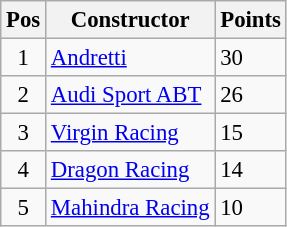<table class="wikitable" style="font-size: 95%;">
<tr>
<th>Pos</th>
<th>Constructor</th>
<th>Points</th>
</tr>
<tr>
<td align="center">1</td>
<td> <a href='#'>Andretti</a></td>
<td align="left">30</td>
</tr>
<tr>
<td align="center">2</td>
<td> <a href='#'>Audi Sport ABT</a></td>
<td align="left">26</td>
</tr>
<tr>
<td align="center">3</td>
<td> <a href='#'>Virgin Racing</a></td>
<td align="left">15</td>
</tr>
<tr>
<td align="center">4</td>
<td> <a href='#'>Dragon Racing</a></td>
<td align="left">14</td>
</tr>
<tr>
<td align="center">5</td>
<td> <a href='#'>Mahindra Racing</a></td>
<td align="left">10</td>
</tr>
</table>
